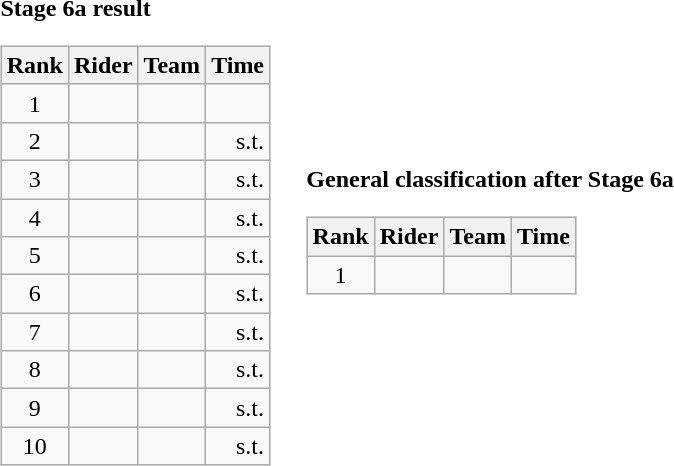<table>
<tr>
<td><strong>Stage 6a result</strong><br><table class="wikitable">
<tr>
<th scope="col">Rank</th>
<th scope="col">Rider</th>
<th scope="col">Team</th>
<th scope="col">Time</th>
</tr>
<tr>
<td style="text-align:center;">1</td>
<td></td>
<td></td>
<td style="text-align:right;"></td>
</tr>
<tr>
<td style="text-align:center;">2</td>
<td></td>
<td></td>
<td style="text-align:right;">s.t.</td>
</tr>
<tr>
<td style="text-align:center;">3</td>
<td></td>
<td></td>
<td style="text-align:right;">s.t.</td>
</tr>
<tr>
<td style="text-align:center;">4</td>
<td></td>
<td></td>
<td style="text-align:right;">s.t.</td>
</tr>
<tr>
<td style="text-align:center;">5</td>
<td></td>
<td></td>
<td style="text-align:right;">s.t.</td>
</tr>
<tr>
<td style="text-align:center;">6</td>
<td></td>
<td></td>
<td style="text-align:right;">s.t.</td>
</tr>
<tr>
<td style="text-align:center;">7</td>
<td></td>
<td></td>
<td style="text-align:right;">s.t.</td>
</tr>
<tr>
<td style="text-align:center;">8</td>
<td></td>
<td></td>
<td style="text-align:right;">s.t.</td>
</tr>
<tr>
<td style="text-align:center;">9</td>
<td></td>
<td></td>
<td style="text-align:right;">s.t.</td>
</tr>
<tr>
<td style="text-align:center;">10</td>
<td></td>
<td></td>
<td style="text-align:right;">s.t.</td>
</tr>
</table>
</td>
<td></td>
<td><strong>General classification after Stage 6a</strong><br><table class="wikitable">
<tr>
<th scope="col">Rank</th>
<th scope="col">Rider</th>
<th scope="col">Team</th>
<th scope="col">Time</th>
</tr>
<tr>
<td style="text-align:center;">1</td>
<td></td>
<td></td>
<td style="text-align:right;"></td>
</tr>
</table>
</td>
</tr>
</table>
